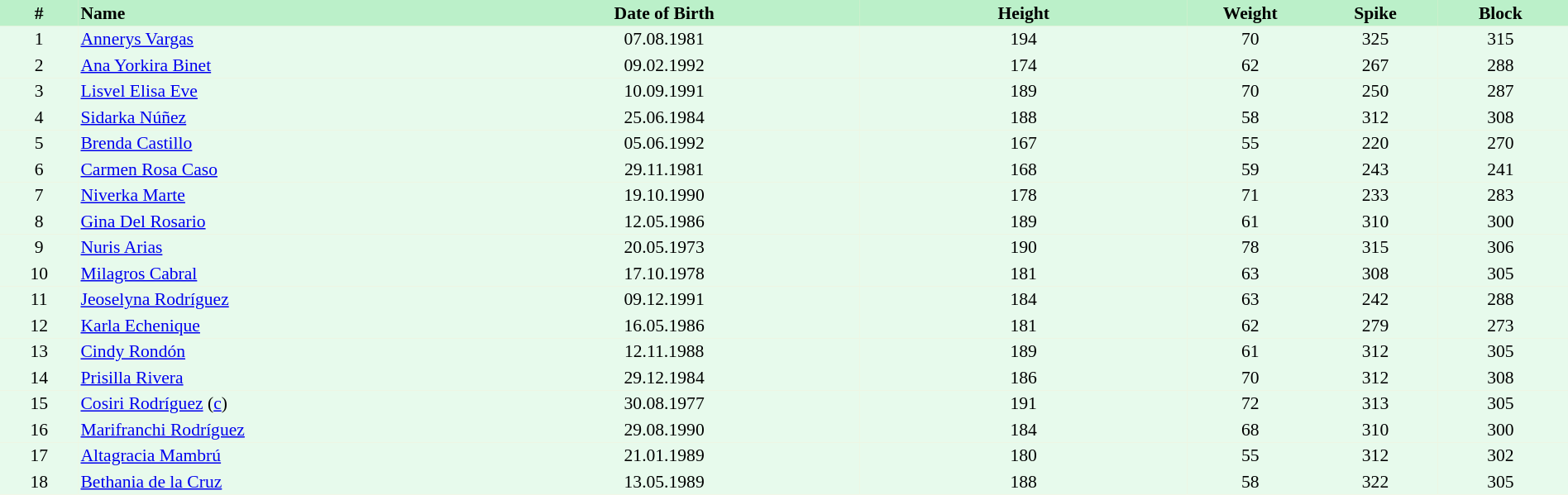<table border=0 cellpadding=2 cellspacing=0  |- bgcolor=#FFECCE style="text-align:center; font-size:90%;" width=100%>
<tr bgcolor=#BBF0C9>
<th width=5%>#</th>
<th width=25% align=left>Name</th>
<th width=25%>Date of Birth</th>
<th width=21%>Height</th>
<th width=8%>Weight</th>
<th width=8%>Spike</th>
<th width=8%>Block</th>
<th></th>
</tr>
<tr bgcolor=#E7FAEC>
<td>1</td>
<td align=left><a href='#'>Annerys Vargas</a></td>
<td>07.08.1981</td>
<td>194</td>
<td>70</td>
<td>325</td>
<td>315</td>
<td></td>
</tr>
<tr bgcolor=#E7FAEC>
<td>2</td>
<td align=left><a href='#'>Ana Yorkira Binet</a></td>
<td>09.02.1992</td>
<td>174</td>
<td>62</td>
<td>267</td>
<td>288</td>
<td></td>
</tr>
<tr bgcolor=#E7FAEC>
<td>3</td>
<td align=left><a href='#'>Lisvel Elisa Eve</a></td>
<td>10.09.1991</td>
<td>189</td>
<td>70</td>
<td>250</td>
<td>287</td>
<td></td>
</tr>
<tr bgcolor=#E7FAEC>
<td>4</td>
<td align=left><a href='#'>Sidarka Núñez</a></td>
<td>25.06.1984</td>
<td>188</td>
<td>58</td>
<td>312</td>
<td>308</td>
<td></td>
</tr>
<tr bgcolor=#E7FAEC>
<td>5</td>
<td align=left><a href='#'>Brenda Castillo</a></td>
<td>05.06.1992</td>
<td>167</td>
<td>55</td>
<td>220</td>
<td>270</td>
<td></td>
</tr>
<tr bgcolor=#E7FAEC>
<td>6</td>
<td align=left><a href='#'>Carmen Rosa Caso</a></td>
<td>29.11.1981</td>
<td>168</td>
<td>59</td>
<td>243</td>
<td>241</td>
<td></td>
</tr>
<tr bgcolor=#E7FAEC>
<td>7</td>
<td align=left><a href='#'>Niverka Marte</a></td>
<td>19.10.1990</td>
<td>178</td>
<td>71</td>
<td>233</td>
<td>283</td>
<td></td>
</tr>
<tr bgcolor=#E7FAEC>
<td>8</td>
<td align=left><a href='#'>Gina Del Rosario</a></td>
<td>12.05.1986</td>
<td>189</td>
<td>61</td>
<td>310</td>
<td>300</td>
<td></td>
</tr>
<tr bgcolor=#E7FAEC>
<td>9</td>
<td align=left><a href='#'>Nuris Arias</a></td>
<td>20.05.1973</td>
<td>190</td>
<td>78</td>
<td>315</td>
<td>306</td>
<td></td>
</tr>
<tr bgcolor=#E7FAEC>
<td>10</td>
<td align=left><a href='#'>Milagros Cabral</a></td>
<td>17.10.1978</td>
<td>181</td>
<td>63</td>
<td>308</td>
<td>305</td>
<td></td>
</tr>
<tr bgcolor=#E7FAEC>
<td>11</td>
<td align=left><a href='#'>Jeoselyna Rodríguez</a></td>
<td>09.12.1991</td>
<td>184</td>
<td>63</td>
<td>242</td>
<td>288</td>
<td></td>
</tr>
<tr bgcolor=#E7FAEC>
<td>12</td>
<td align=left><a href='#'>Karla Echenique</a></td>
<td>16.05.1986</td>
<td>181</td>
<td>62</td>
<td>279</td>
<td>273</td>
<td></td>
</tr>
<tr bgcolor=#E7FAEC>
<td>13</td>
<td align=left><a href='#'>Cindy Rondón</a></td>
<td>12.11.1988</td>
<td>189</td>
<td>61</td>
<td>312</td>
<td>305</td>
<td></td>
</tr>
<tr bgcolor=#E7FAEC>
<td>14</td>
<td align=left><a href='#'>Prisilla Rivera</a></td>
<td>29.12.1984</td>
<td>186</td>
<td>70</td>
<td>312</td>
<td>308</td>
<td></td>
</tr>
<tr bgcolor=#E7FAEC>
<td>15</td>
<td align=left><a href='#'>Cosiri Rodríguez</a> (<a href='#'>c</a>)</td>
<td>30.08.1977</td>
<td>191</td>
<td>72</td>
<td>313</td>
<td>305</td>
<td></td>
</tr>
<tr bgcolor=#E7FAEC>
<td>16</td>
<td align=left><a href='#'>Marifranchi Rodríguez</a></td>
<td>29.08.1990</td>
<td>184</td>
<td>68</td>
<td>310</td>
<td>300</td>
<td></td>
</tr>
<tr bgcolor=#E7FAEC>
<td>17</td>
<td align=left><a href='#'>Altagracia Mambrú</a></td>
<td>21.01.1989</td>
<td>180</td>
<td>55</td>
<td>312</td>
<td>302</td>
<td></td>
</tr>
<tr bgcolor=#E7FAEC>
<td>18</td>
<td align=left><a href='#'>Bethania de la Cruz</a></td>
<td>13.05.1989</td>
<td>188</td>
<td>58</td>
<td>322</td>
<td>305</td>
<td></td>
</tr>
</table>
